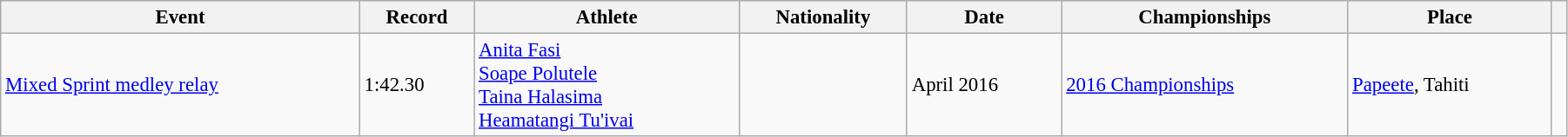<table class="wikitable" style="font-size:95%; width: 95%;">
<tr>
<th>Event</th>
<th>Record</th>
<th>Athlete</th>
<th>Nationality</th>
<th>Date</th>
<th>Championships</th>
<th>Place</th>
<th></th>
</tr>
<tr>
<td><a href='#'>Mixed Sprint medley relay</a></td>
<td>1:42.30</td>
<td><a href='#'>Anita Fasi</a><br><a href='#'>Soape Polutele</a><br><a href='#'>Taina Halasima</a><br><a href='#'>Heamatangi Tu'ivai</a></td>
<td></td>
<td>April 2016</td>
<td><a href='#'>2016 Championships</a></td>
<td> <a href='#'>Papeete</a>, Tahiti</td>
<td></td>
</tr>
</table>
